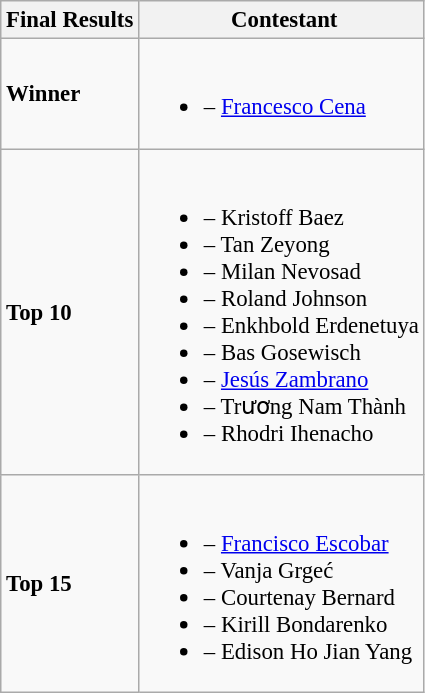<table class="wikitable sortable" style="font-size:95%;">
<tr>
<th>Final Results</th>
<th> Contestant</th>
</tr>
<tr>
<td><strong>Winner</strong></td>
<td><br><ul><li><strong></strong> – <a href='#'>Francesco Cena</a></li></ul></td>
</tr>
<tr>
<td><strong>Top 10</strong></td>
<td><br><ul><li><strong></strong> – Kristoff Baez</li><li><strong></strong> – Tan Zeyong</li><li><strong></strong> – Milan Nevosad</li><li><strong></strong> – Roland Johnson</li><li><strong></strong> – Enkhbold Erdenetuya</li><li><strong></strong> – Bas Gosewisch</li><li><strong></strong> – <a href='#'>Jesús Zambrano</a></li><li><strong></strong> – Trương Nam Thành</li><li><strong></strong> – Rhodri Ihenacho</li></ul></td>
</tr>
<tr>
<td><strong>Top 15</strong></td>
<td><br><ul><li><strong></strong> – <a href='#'>Francisco Escobar</a></li><li><strong></strong> – Vanja Grgeć</li><li><strong></strong> – Courtenay Bernard</li><li><strong></strong> – Kirill Bondarenko</li><li><strong></strong> – Edison Ho Jian Yang</li></ul></td>
</tr>
</table>
